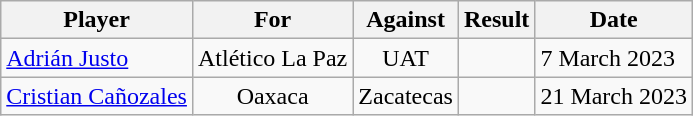<table class="wikitable sortable">
<tr>
<th>Player</th>
<th>For</th>
<th>Against</th>
<th>Result</th>
<th>Date</th>
</tr>
<tr>
<td> <a href='#'>Adrián Justo</a></td>
<td>Atlético La Paz</td>
<td align=center>UAT</td>
<td></td>
<td>7 March 2023</td>
</tr>
<tr>
<td> <a href='#'>Cristian Cañozales</a></td>
<td align=center>Oaxaca</td>
<td>Zacatecas</td>
<td></td>
<td>21 March 2023</td>
</tr>
</table>
